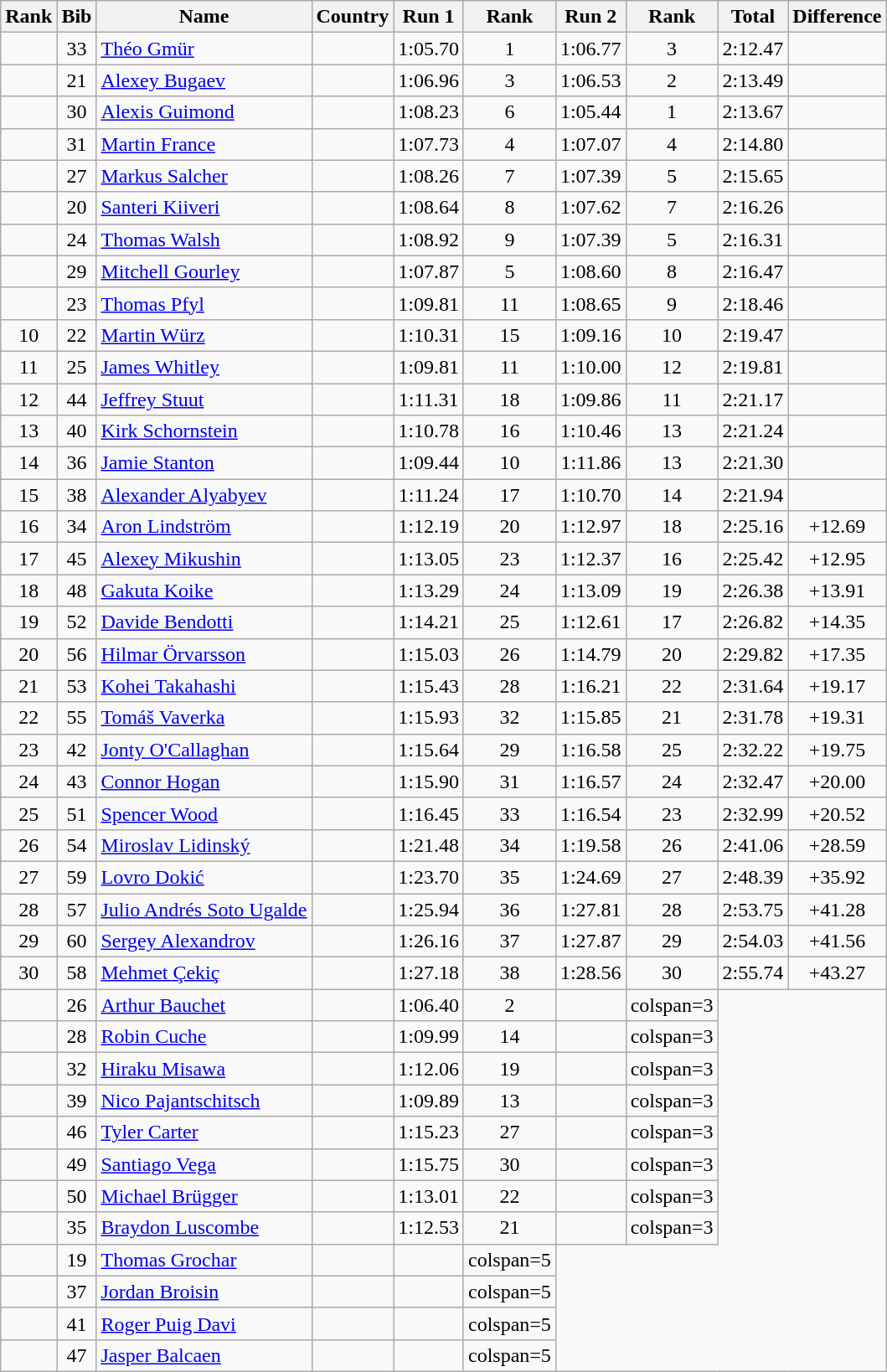<table class="wikitable sortable" style="text-align:center">
<tr>
<th>Rank</th>
<th>Bib</th>
<th>Name</th>
<th>Country</th>
<th>Run 1</th>
<th>Rank</th>
<th>Run 2</th>
<th>Rank</th>
<th>Total</th>
<th>Difference</th>
</tr>
<tr>
<td></td>
<td>33</td>
<td align="left"><a href='#'>Théo Gmür</a></td>
<td align="left"></td>
<td>1:05.70</td>
<td>1</td>
<td>1:06.77</td>
<td>3</td>
<td>2:12.47</td>
<td></td>
</tr>
<tr>
<td></td>
<td>21</td>
<td align="left"><a href='#'>Alexey Bugaev</a></td>
<td align="left"></td>
<td>1:06.96</td>
<td>3</td>
<td>1:06.53</td>
<td>2</td>
<td>2:13.49</td>
<td></td>
</tr>
<tr>
<td></td>
<td>30</td>
<td align="left"><a href='#'>Alexis Guimond</a></td>
<td align="left"></td>
<td>1:08.23</td>
<td>6</td>
<td>1:05.44</td>
<td>1</td>
<td>2:13.67</td>
<td></td>
</tr>
<tr>
<td></td>
<td>31</td>
<td align="left"><a href='#'>Martin France</a></td>
<td align="left"></td>
<td>1:07.73</td>
<td>4</td>
<td>1:07.07</td>
<td>4</td>
<td>2:14.80</td>
<td></td>
</tr>
<tr>
<td></td>
<td>27</td>
<td align="left"><a href='#'>Markus Salcher</a></td>
<td align="left"></td>
<td>1:08.26</td>
<td>7</td>
<td>1:07.39</td>
<td>5</td>
<td>2:15.65</td>
<td></td>
</tr>
<tr>
<td></td>
<td>20</td>
<td align="left"><a href='#'>Santeri Kiiveri</a></td>
<td align="left"></td>
<td>1:08.64</td>
<td>8</td>
<td>1:07.62</td>
<td>7</td>
<td>2:16.26</td>
<td></td>
</tr>
<tr>
<td></td>
<td>24</td>
<td align="left"><a href='#'>Thomas Walsh</a></td>
<td align="left"></td>
<td>1:08.92</td>
<td>9</td>
<td>1:07.39</td>
<td>5</td>
<td>2:16.31</td>
<td></td>
</tr>
<tr>
<td></td>
<td>29</td>
<td align="left"><a href='#'>Mitchell Gourley</a></td>
<td align="left"></td>
<td>1:07.87</td>
<td>5</td>
<td>1:08.60</td>
<td>8</td>
<td>2:16.47</td>
<td></td>
</tr>
<tr>
<td></td>
<td>23</td>
<td align="left"><a href='#'>Thomas Pfyl</a></td>
<td align="left"></td>
<td>1:09.81</td>
<td>11</td>
<td>1:08.65</td>
<td>9</td>
<td>2:18.46</td>
<td></td>
</tr>
<tr>
<td>10</td>
<td>22</td>
<td align="left"><a href='#'>Martin Würz</a></td>
<td align="left"></td>
<td>1:10.31</td>
<td>15</td>
<td>1:09.16</td>
<td>10</td>
<td>2:19.47</td>
<td></td>
</tr>
<tr>
<td>11</td>
<td>25</td>
<td align="left"><a href='#'>James Whitley</a></td>
<td align="left"></td>
<td>1:09.81</td>
<td>11</td>
<td>1:10.00</td>
<td>12</td>
<td>2:19.81</td>
<td></td>
</tr>
<tr>
<td>12</td>
<td>44</td>
<td align="left"><a href='#'>Jeffrey Stuut</a></td>
<td align="left"></td>
<td>1:11.31</td>
<td>18</td>
<td>1:09.86</td>
<td>11</td>
<td>2:21.17</td>
<td></td>
</tr>
<tr>
<td>13</td>
<td>40</td>
<td align="left"><a href='#'>Kirk Schornstein</a></td>
<td align="left"></td>
<td>1:10.78</td>
<td>16</td>
<td>1:10.46</td>
<td>13</td>
<td>2:21.24</td>
<td></td>
</tr>
<tr>
<td>14</td>
<td>36</td>
<td align="left"><a href='#'>Jamie Stanton</a></td>
<td align="left"></td>
<td>1:09.44</td>
<td>10</td>
<td>1:11.86</td>
<td>13</td>
<td>2:21.30</td>
<td></td>
</tr>
<tr>
<td>15</td>
<td>38</td>
<td align="left"><a href='#'>Alexander Alyabyev</a></td>
<td align="left"></td>
<td>1:11.24</td>
<td>17</td>
<td>1:10.70</td>
<td>14</td>
<td>2:21.94</td>
<td></td>
</tr>
<tr>
<td>16</td>
<td>34</td>
<td align="left"><a href='#'>Aron Lindström</a></td>
<td align="left"></td>
<td>1:12.19</td>
<td>20</td>
<td>1:12.97</td>
<td>18</td>
<td>2:25.16</td>
<td>+12.69</td>
</tr>
<tr>
<td>17</td>
<td>45</td>
<td align="left"><a href='#'>Alexey Mikushin</a></td>
<td align="left"></td>
<td>1:13.05</td>
<td>23</td>
<td>1:12.37</td>
<td>16</td>
<td>2:25.42</td>
<td>+12.95</td>
</tr>
<tr>
<td>18</td>
<td>48</td>
<td align="left"><a href='#'>Gakuta Koike</a></td>
<td align="left"></td>
<td>1:13.29</td>
<td>24</td>
<td>1:13.09</td>
<td>19</td>
<td>2:26.38</td>
<td>+13.91</td>
</tr>
<tr>
<td>19</td>
<td>52</td>
<td align="left"><a href='#'>Davide Bendotti</a></td>
<td align="left"></td>
<td>1:14.21</td>
<td>25</td>
<td>1:12.61</td>
<td>17</td>
<td>2:26.82</td>
<td>+14.35</td>
</tr>
<tr>
<td>20</td>
<td>56</td>
<td align="left"><a href='#'>Hilmar Örvarsson</a></td>
<td align="left"></td>
<td>1:15.03</td>
<td>26</td>
<td>1:14.79</td>
<td>20</td>
<td>2:29.82</td>
<td>+17.35</td>
</tr>
<tr>
<td>21</td>
<td>53</td>
<td align="left"><a href='#'>Kohei Takahashi</a></td>
<td align="left"></td>
<td>1:15.43</td>
<td>28</td>
<td>1:16.21</td>
<td>22</td>
<td>2:31.64</td>
<td>+19.17</td>
</tr>
<tr>
<td>22</td>
<td>55</td>
<td align="left"><a href='#'>Tomáš Vaverka</a></td>
<td align="left"></td>
<td>1:15.93</td>
<td>32</td>
<td>1:15.85</td>
<td>21</td>
<td>2:31.78</td>
<td>+19.31</td>
</tr>
<tr>
<td>23</td>
<td>42</td>
<td align="left"><a href='#'>Jonty O'Callaghan</a></td>
<td align="left"></td>
<td>1:15.64</td>
<td>29</td>
<td>1:16.58</td>
<td>25</td>
<td>2:32.22</td>
<td>+19.75</td>
</tr>
<tr>
<td>24</td>
<td>43</td>
<td align="left"><a href='#'>Connor Hogan</a></td>
<td align="left"></td>
<td>1:15.90</td>
<td>31</td>
<td>1:16.57</td>
<td>24</td>
<td>2:32.47</td>
<td>+20.00</td>
</tr>
<tr>
<td>25</td>
<td>51</td>
<td align="left"><a href='#'>Spencer Wood</a></td>
<td align="left"></td>
<td>1:16.45</td>
<td>33</td>
<td>1:16.54</td>
<td>23</td>
<td>2:32.99</td>
<td>+20.52</td>
</tr>
<tr>
<td>26</td>
<td>54</td>
<td align="left"><a href='#'>Miroslav Lidinský</a></td>
<td align="left"></td>
<td>1:21.48</td>
<td>34</td>
<td>1:19.58</td>
<td>26</td>
<td>2:41.06</td>
<td>+28.59</td>
</tr>
<tr>
<td>27</td>
<td>59</td>
<td align="left"><a href='#'>Lovro Dokić</a></td>
<td align="left"></td>
<td>1:23.70</td>
<td>35</td>
<td>1:24.69</td>
<td>27</td>
<td>2:48.39</td>
<td>+35.92</td>
</tr>
<tr>
<td>28</td>
<td>57</td>
<td align="left"><a href='#'>Julio Andrés Soto Ugalde</a></td>
<td align="left"></td>
<td>1:25.94</td>
<td>36</td>
<td>1:27.81</td>
<td>28</td>
<td>2:53.75</td>
<td>+41.28</td>
</tr>
<tr>
<td>29</td>
<td>60</td>
<td align="left"><a href='#'>Sergey Alexandrov</a></td>
<td align="left"></td>
<td>1:26.16</td>
<td>37</td>
<td>1:27.87</td>
<td>29</td>
<td>2:54.03</td>
<td>+41.56</td>
</tr>
<tr>
<td>30</td>
<td>58</td>
<td align="left"><a href='#'>Mehmet Çekiç</a></td>
<td align="left"></td>
<td>1:27.18</td>
<td>38</td>
<td>1:28.56</td>
<td>30</td>
<td>2:55.74</td>
<td>+43.27</td>
</tr>
<tr>
<td></td>
<td>26</td>
<td align="left"><a href='#'>Arthur Bauchet</a></td>
<td align="left"></td>
<td>1:06.40</td>
<td>2</td>
<td></td>
<td>colspan=3 </td>
</tr>
<tr>
<td></td>
<td>28</td>
<td align="left"><a href='#'>Robin Cuche</a></td>
<td align="left"></td>
<td>1:09.99</td>
<td>14</td>
<td></td>
<td>colspan=3 </td>
</tr>
<tr>
<td></td>
<td>32</td>
<td align="left"><a href='#'>Hiraku Misawa</a></td>
<td align="left"></td>
<td>1:12.06</td>
<td>19</td>
<td></td>
<td>colspan=3 </td>
</tr>
<tr>
<td></td>
<td>39</td>
<td align="left"><a href='#'>Nico Pajantschitsch</a></td>
<td align="left"></td>
<td>1:09.89</td>
<td>13</td>
<td></td>
<td>colspan=3 </td>
</tr>
<tr>
<td></td>
<td>46</td>
<td align="left"><a href='#'>Tyler Carter</a></td>
<td align="left"></td>
<td>1:15.23</td>
<td>27</td>
<td></td>
<td>colspan=3 </td>
</tr>
<tr>
<td></td>
<td>49</td>
<td align="left"><a href='#'>Santiago Vega</a></td>
<td align="left"></td>
<td>1:15.75</td>
<td>30</td>
<td></td>
<td>colspan=3 </td>
</tr>
<tr>
<td></td>
<td>50</td>
<td align="left"><a href='#'>Michael Brügger</a></td>
<td align="left"></td>
<td>1:13.01</td>
<td>22</td>
<td></td>
<td>colspan=3 </td>
</tr>
<tr>
<td></td>
<td>35</td>
<td align="left"><a href='#'>Braydon Luscombe</a></td>
<td align="left"></td>
<td>1:12.53</td>
<td>21</td>
<td></td>
<td>colspan=3 </td>
</tr>
<tr>
<td></td>
<td>19</td>
<td align="left"><a href='#'>Thomas Grochar</a></td>
<td align="left"></td>
<td></td>
<td>colspan=5 </td>
</tr>
<tr>
<td></td>
<td>37</td>
<td align="left"><a href='#'>Jordan Broisin</a></td>
<td align="left"></td>
<td></td>
<td>colspan=5 </td>
</tr>
<tr>
<td></td>
<td>41</td>
<td align="left"><a href='#'>Roger Puig Davi</a></td>
<td align="left"></td>
<td></td>
<td>colspan=5 </td>
</tr>
<tr>
<td></td>
<td>47</td>
<td align="left"><a href='#'>Jasper Balcaen</a></td>
<td align="left"></td>
<td></td>
<td>colspan=5 </td>
</tr>
</table>
